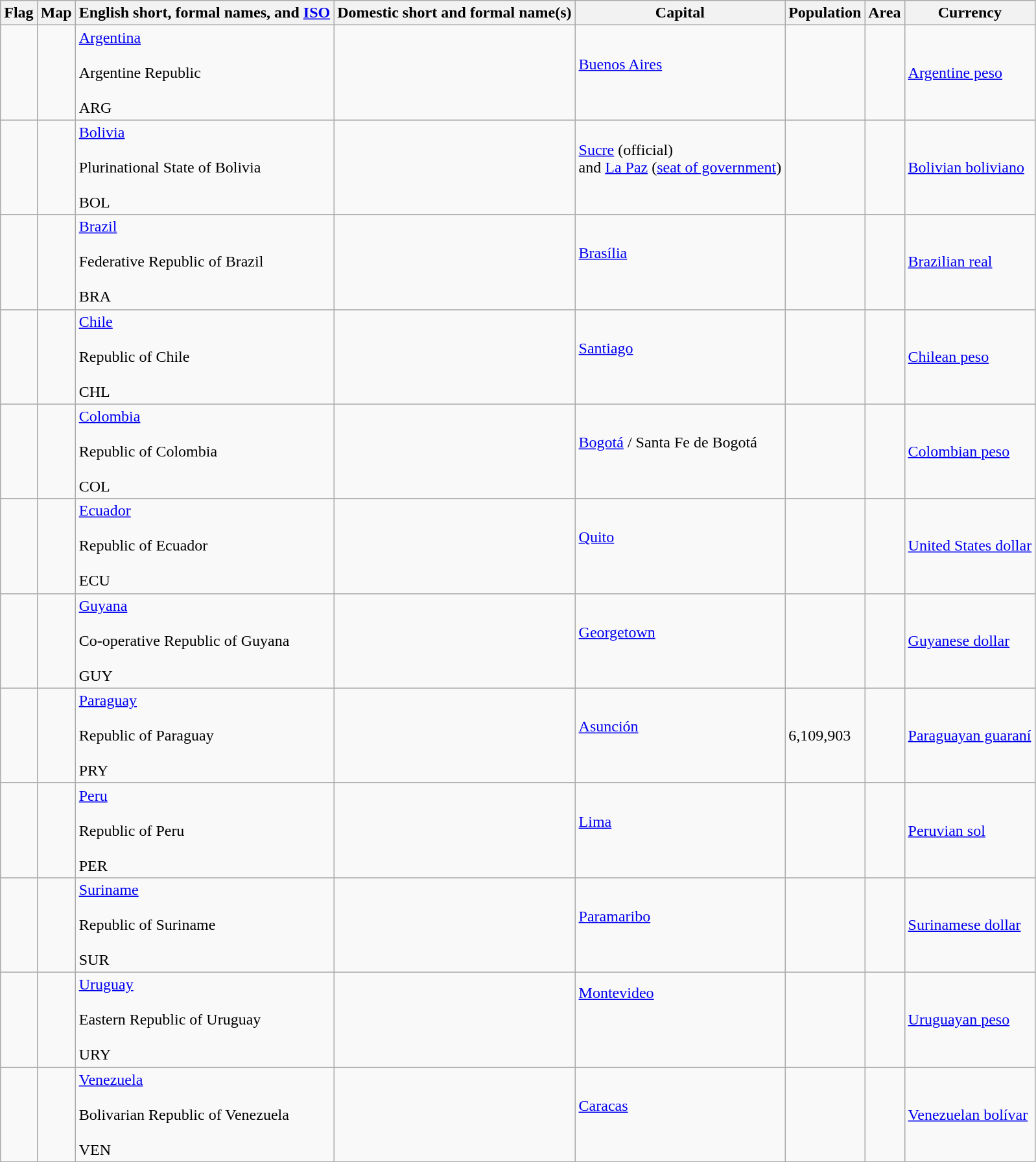<table class="wikitable sortable">
<tr>
<th class="unsortable">Flag</th>
<th class="unsortable">Map</th>
<th>English short, formal names, and <a href='#'>ISO</a><br></th>
<th>Domestic short and formal name(s)<br></th>
<th>Capital<br></th>
<th>Population <br></th>
<th data-sort-type="number">Area<br></th>
<th>Currency<br></th>
</tr>
<tr>
<td></td>
<td></td>
<td><a href='#'>Argentina</a> <br><br>Argentine Republic<br><br>ARG </td>
<td></td>
<td><a href='#'>Buenos Aires</a><br><br></td>
<td></td>
<td></td>
<td><a href='#'>Argentine peso</a></td>
</tr>
<tr>
<td></td>
<td></td>
<td><a href='#'>Bolivia</a> <br><br>Plurinational State of Bolivia<br><br>BOL </td>
<td><br><br><br><br></td>
<td><a href='#'>Sucre</a> (official)<br>and <a href='#'>La Paz</a> (<a href='#'>seat of government</a>)<br><br></td>
<td></td>
<td></td>
<td><a href='#'>Bolivian boliviano</a></td>
</tr>
<tr>
<td></td>
<td></td>
<td><a href='#'>Brazil</a> <br><br>Federative Republic of Brazil<br><br>BRA </td>
<td></td>
<td><a href='#'>Brasília</a><br><br></td>
<td></td>
<td></td>
<td><a href='#'>Brazilian real</a></td>
</tr>
<tr>
<td></td>
<td></td>
<td><a href='#'>Chile</a> <br><br>Republic of Chile<br><br>CHL </td>
<td></td>
<td><a href='#'>Santiago</a><br><br></td>
<td></td>
<td></td>
<td><a href='#'>Chilean peso</a></td>
</tr>
<tr>
<td></td>
<td></td>
<td><a href='#'>Colombia</a> <br><br>Republic of Colombia<br><br>COL </td>
<td></td>
<td><a href='#'>Bogotá</a> / Santa Fe de Bogotá<br><br></td>
<td></td>
<td></td>
<td><a href='#'>Colombian peso</a></td>
</tr>
<tr>
<td></td>
<td></td>
<td><a href='#'>Ecuador</a> <br><br>Republic of Ecuador<br><br>ECU </td>
<td><br><br></td>
<td><a href='#'>Quito</a><br><br></td>
<td></td>
<td></td>
<td><a href='#'>United States dollar</a></td>
</tr>
<tr>
<td></td>
<td></td>
<td><a href='#'>Guyana</a> <br><br>Co-operative Republic of Guyana<br><br>GUY </td>
<td></td>
<td><a href='#'>Georgetown</a><br><br></td>
<td></td>
<td></td>
<td><a href='#'>Guyanese dollar</a></td>
</tr>
<tr>
<td></td>
<td></td>
<td><a href='#'>Paraguay</a> <br><br>Republic of Paraguay<br><br>PRY </td>
<td><br><br></td>
<td><a href='#'>Asunción</a><br><br></td>
<td>6,109,903</td>
<td></td>
<td><a href='#'>Paraguayan guaraní</a></td>
</tr>
<tr>
<td></td>
<td></td>
<td><a href='#'>Peru</a> <br><br>Republic of Peru<br><br>PER </td>
<td><br><br><br><br></td>
<td><a href='#'>Lima</a><br><br></td>
<td></td>
<td></td>
<td><a href='#'>Peruvian sol</a></td>
</tr>
<tr>
<td></td>
<td></td>
<td><a href='#'>Suriname</a> <br><br>Republic of Suriname<br><br>SUR </td>
<td></td>
<td><a href='#'>Paramaribo</a><br><br></td>
<td></td>
<td></td>
<td><a href='#'>Surinamese dollar</a></td>
</tr>
<tr>
<td></td>
<td></td>
<td><a href='#'>Uruguay</a> <br><br>Eastern Republic of Uruguay<br><br>URY </td>
<td><br><br></td>
<td><a href='#'>Montevideo</a><br><br> <br><br></td>
<td></td>
<td></td>
<td><a href='#'>Uruguayan peso</a></td>
</tr>
<tr>
<td></td>
<td></td>
<td><a href='#'>Venezuela</a> <br><br>Bolivarian Republic of Venezuela<br><br>VEN </td>
<td></td>
<td><a href='#'>Caracas</a><br><br></td>
<td></td>
<td></td>
<td><a href='#'>Venezuelan bolívar</a></td>
</tr>
</table>
